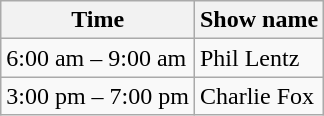<table class="wikitable">
<tr>
<th>Time</th>
<th>Show name</th>
</tr>
<tr>
<td>6:00 am – 9:00 am</td>
<td>Phil Lentz</td>
</tr>
<tr>
<td>3:00 pm – 7:00 pm</td>
<td>Charlie Fox</td>
</tr>
</table>
